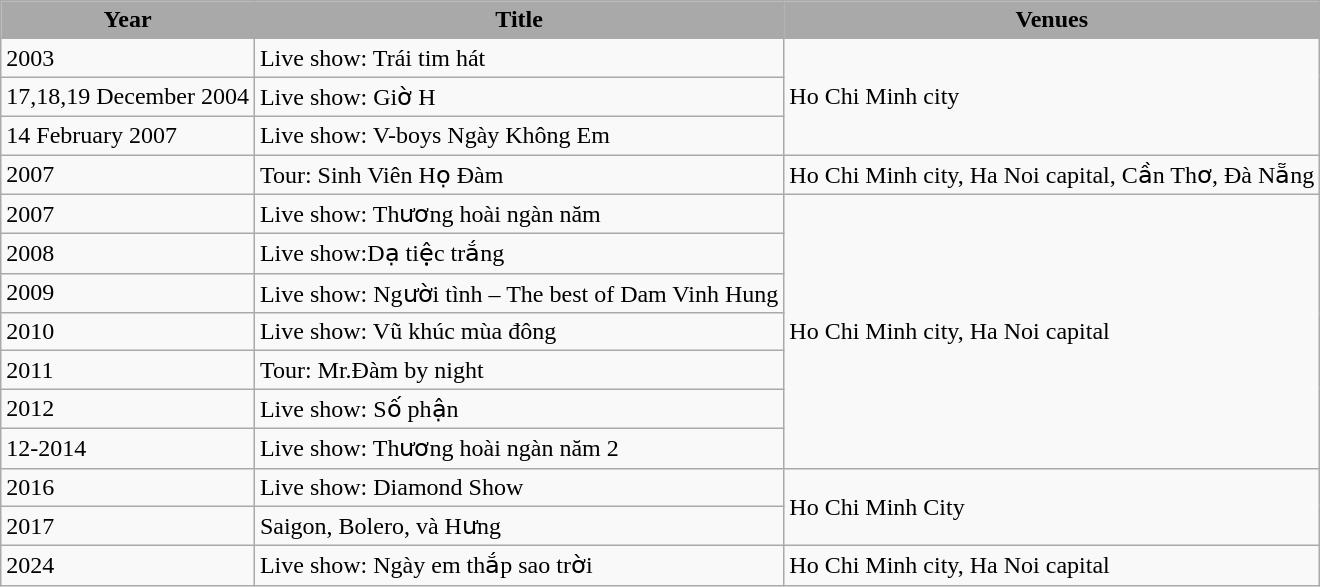<table class="wikitable">
<tr>
<th style="background:darkGrey;">Year</th>
<th ! style="background:darkGrey;">Title</th>
<th ! style="background:darkGrey;">Venues</th>
</tr>
<tr>
<td>2003</td>
<td>Live show: Trái tim hát</td>
<td rowspan="3">Ho Chi Minh city</td>
</tr>
<tr>
<td>17,18,19 December 2004</td>
<td>Live show: Giờ H</td>
</tr>
<tr>
<td>14 February 2007</td>
<td>Live show: V-boys Ngày Không Em</td>
</tr>
<tr>
<td>2007</td>
<td>Tour: Sinh Viên Họ Đàm</td>
<td>Ho Chi Minh city, Ha Noi capital, Cần Thơ, Đà Nẵng</td>
</tr>
<tr>
<td>2007</td>
<td>Live show: Thương hoài ngàn năm</td>
<td rowspan="7">Ho Chi Minh city, Ha Noi capital</td>
</tr>
<tr>
<td>2008</td>
<td>Live show:Dạ tiệc trắng</td>
</tr>
<tr>
<td>2009</td>
<td>Live show: Người tình – The best of Dam Vinh Hung</td>
</tr>
<tr>
<td>2010</td>
<td>Live show: Vũ khúc mùa đông</td>
</tr>
<tr>
<td>2011</td>
<td>Tour: Mr.Đàm by night</td>
</tr>
<tr>
<td>2012</td>
<td>Live show: Số phận</td>
</tr>
<tr>
<td>12-2014</td>
<td>Live show: Thương hoài ngàn năm 2</td>
</tr>
<tr>
<td>2016</td>
<td>Live show: Diamond Show</td>
<td rowspan="2">Ho Chi Minh City</td>
</tr>
<tr>
<td>2017</td>
<td>Saigon, Bolero, và Hưng</td>
</tr>
<tr>
<td>2024</td>
<td>Live show: Ngày em thắp sao trời</td>
<td>Ho Chi Minh city, Ha Noi capital</td>
</tr>
</table>
